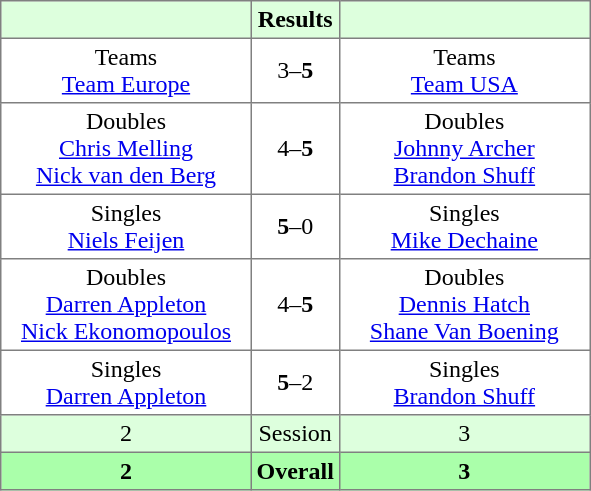<table border="1" cellpadding="3" style="border-collapse: collapse;">
<tr bgcolor="#ddffdd">
<th width="160"></th>
<th>Results</th>
<th width="160"></th>
</tr>
<tr>
<td align="center">Teams<br><a href='#'>Team Europe</a></td>
<td align="center">3–<strong>5</strong></td>
<td align="center">Teams<br><a href='#'>Team USA</a></td>
</tr>
<tr>
<td align="center">Doubles<br><a href='#'>Chris Melling</a><br><a href='#'>Nick van den Berg</a></td>
<td align="center">4–<strong>5</strong></td>
<td align="center">Doubles<br><a href='#'>Johnny Archer</a><br><a href='#'>Brandon Shuff</a></td>
</tr>
<tr>
<td align="center">Singles<br><a href='#'>Niels Feijen</a></td>
<td align="center"><strong>5</strong>–0</td>
<td align="center">Singles<br><a href='#'>Mike Dechaine</a></td>
</tr>
<tr>
<td align="center">Doubles<br><a href='#'>Darren Appleton</a><br><a href='#'>Nick Ekonomopoulos</a></td>
<td align="center">4–<strong>5</strong></td>
<td align="center">Doubles<br><a href='#'>Dennis Hatch</a><br><a href='#'>Shane Van Boening</a></td>
</tr>
<tr>
<td align="center">Singles<br><a href='#'>Darren Appleton</a></td>
<td align="center"><strong>5</strong>–2</td>
<td align="center">Singles<br><a href='#'>Brandon Shuff</a></td>
</tr>
<tr bgcolor="#ddffdd">
<td align="center">2</td>
<td align="center">Session</td>
<td align="center">3</td>
</tr>
<tr bgcolor="#aaffaa">
<th align="center">2</th>
<th align="center">Overall</th>
<th align="center">3</th>
</tr>
</table>
